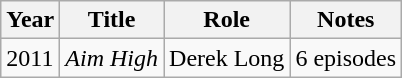<table class="wikitable sortable">
<tr>
<th scope="col">Year</th>
<th scope="col">Title</th>
<th scope="col">Role</th>
<th class="unsortable">Notes</th>
</tr>
<tr>
<td>2011</td>
<td><em>Aim High</em></td>
<td>Derek Long</td>
<td>6 episodes</td>
</tr>
</table>
